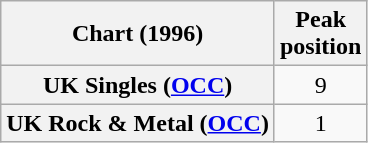<table class="wikitable plainrowheaders sortable">
<tr>
<th scope="col">Chart (1996)</th>
<th scope="col">Peak<br>position</th>
</tr>
<tr>
<th scope="row">UK Singles (<a href='#'>OCC</a>)</th>
<td style="text-align:center;">9</td>
</tr>
<tr>
<th scope="row">UK Rock & Metal (<a href='#'>OCC</a>)</th>
<td style="text-align:center;">1</td>
</tr>
</table>
